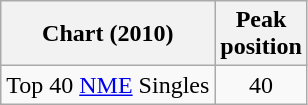<table class="wikitable sortable">
<tr>
<th>Chart (2010)</th>
<th>Peak<br>position</th>
</tr>
<tr>
<td>Top 40 <a href='#'>NME</a> Singles</td>
<td align="center">40</td>
</tr>
</table>
